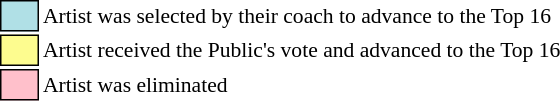<table class="toccolours" style="font-size: 90%; white-space: nowrap;">
<tr>
<td style="background:#B0E0E6; border:1px solid black;">      </td>
<td>Artist was selected by their coach to advance to the Top 16</td>
</tr>
<tr>
<td style="background:#fdfc8f; border:1px solid black;">      </td>
<td>Artist received the Public's vote and advanced to the Top 16</td>
</tr>
<tr>
<td style="background:pink; border:1px solid black;">      </td>
<td>Artist was eliminated</td>
</tr>
</table>
